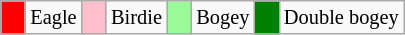<table class="wikitable" span = 50 style="font-size:85%">
<tr>
<td style="background: Red;" width=10></td>
<td>Eagle</td>
<td style="background: Pink;" width=10></td>
<td>Birdie</td>
<td style="background: PaleGreen;" width=10></td>
<td>Bogey</td>
<td style="background: Green;" width=10></td>
<td>Double bogey</td>
</tr>
</table>
